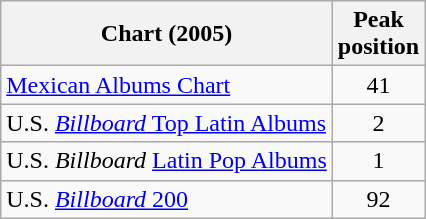<table class="wikitable">
<tr>
<th align="left">Chart (2005)</th>
<th align="left">Peak<br>position</th>
</tr>
<tr>
<td><a href='#'>Mexican Albums Chart</a></td>
<td style="text-align:center;">41</td>
</tr>
<tr>
<td align="left">U.S. <a href='#'><em>Billboard</em> Top Latin Albums</a></td>
<td style="text-align:center;">2</td>
</tr>
<tr>
<td align="left">U.S. <em>Billboard</em> <a href='#'>Latin Pop Albums</a></td>
<td style="text-align:center;">1</td>
</tr>
<tr>
<td align="left">U.S. <a href='#'><em>Billboard</em> 200</a></td>
<td style="text-align:center;">92</td>
</tr>
</table>
